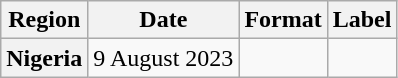<table class="wikitable plainrowheaders">
<tr>
<th scope="col">Region</th>
<th scope="col">Date</th>
<th scope="col">Format</th>
<th scope="col">Label</th>
</tr>
<tr>
<th scope="row">Nigeria</th>
<td>9 August 2023</td>
<td></td>
<td></td>
</tr>
</table>
